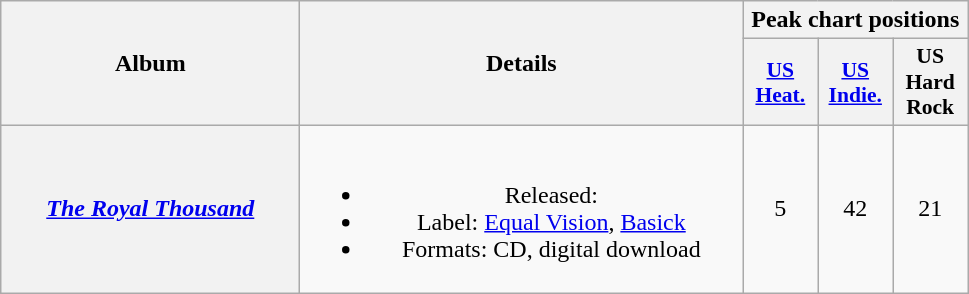<table class="wikitable plainrowheaders" style="text-align:center;">
<tr>
<th scope="col" rowspan="2" style="width:12em;">Album</th>
<th scope="col" rowspan="2" style="width:18em;">Details</th>
<th scope="col" colspan="10">Peak chart positions</th>
</tr>
<tr>
<th scope="col" style="width:3em;font-size:90%;"><a href='#'>US<br>Heat.</a><br></th>
<th scope="col" style="width:3em;font-size:90%;"><a href='#'>US<br>Indie.</a><br></th>
<th scope="col" style="width:3em;font-size:90%;">US<br>Hard Rock<br></th>
</tr>
<tr>
<th scope="row"><em><a href='#'>The Royal Thousand</a></em></th>
<td><br><ul><li>Released: </li><li>Label: <a href='#'>Equal Vision</a>, <a href='#'>Basick</a></li><li>Formats: CD, digital download</li></ul></td>
<td>5</td>
<td>42</td>
<td>21</td>
</tr>
</table>
